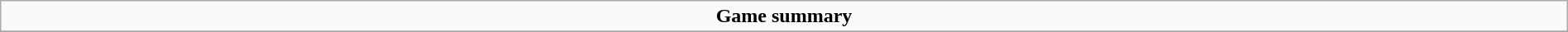<table role="presentation" class="wikitable mw-collapsible autocollapse" width=100%>
<tr>
<td align=center><strong>Game summary</strong></td>
</tr>
<tr>
</tr>
</table>
